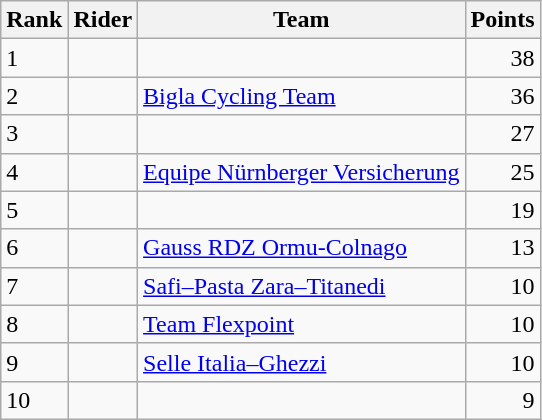<table class="wikitable">
<tr>
<th>Rank</th>
<th>Rider</th>
<th>Team</th>
<th>Points</th>
</tr>
<tr>
<td>1</td>
<td> </td>
<td></td>
<td style="text-align:right;">38</td>
</tr>
<tr>
<td>2</td>
<td></td>
<td><a href='#'>Bigla Cycling Team</a></td>
<td style="text-align:right;">36</td>
</tr>
<tr>
<td>3</td>
<td> </td>
<td></td>
<td style="text-align:right;">27</td>
</tr>
<tr>
<td>4</td>
<td></td>
<td><a href='#'>Equipe Nürnberger Versicherung</a></td>
<td style="text-align:right;">25</td>
</tr>
<tr>
<td>5</td>
<td></td>
<td></td>
<td style="text-align:right;">19</td>
</tr>
<tr>
<td>6</td>
<td></td>
<td><a href='#'>Gauss RDZ Ormu-Colnago</a></td>
<td style="text-align:right;">13</td>
</tr>
<tr>
<td>7</td>
<td></td>
<td><a href='#'>Safi–Pasta Zara–Titanedi</a></td>
<td style="text-align:right;">10</td>
</tr>
<tr>
<td>8</td>
<td></td>
<td><a href='#'>Team Flexpoint</a></td>
<td style="text-align:right;">10</td>
</tr>
<tr>
<td>9</td>
<td></td>
<td><a href='#'>Selle Italia–Ghezzi</a></td>
<td style="text-align:right;">10</td>
</tr>
<tr>
<td>10</td>
<td></td>
<td></td>
<td style="text-align:right;">9</td>
</tr>
</table>
